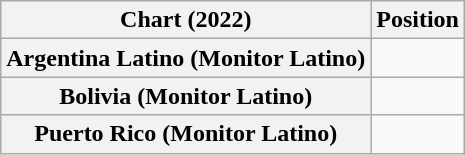<table class="wikitable plainrowheaders sortable" style="text-align:center">
<tr>
<th scope="col">Chart (2022)</th>
<th scope="col">Position</th>
</tr>
<tr>
<th scope="row">Argentina Latino (Monitor Latino)</th>
<td></td>
</tr>
<tr>
<th scope="row">Bolivia (Monitor Latino)</th>
<td></td>
</tr>
<tr>
<th scope="row">Puerto Rico (Monitor Latino)</th>
<td></td>
</tr>
</table>
